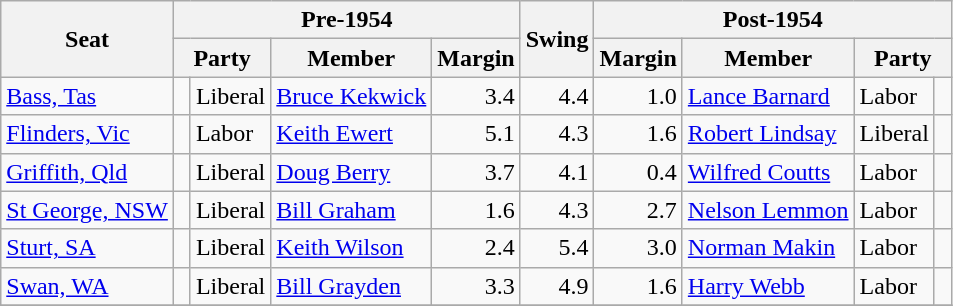<table class="wikitable">
<tr>
<th rowspan="2">Seat</th>
<th colspan="4">Pre-1954</th>
<th rowspan="2">Swing</th>
<th colspan="4">Post-1954</th>
</tr>
<tr>
<th colspan="2">Party</th>
<th>Member</th>
<th>Margin</th>
<th>Margin</th>
<th>Member</th>
<th colspan="2">Party</th>
</tr>
<tr>
<td><a href='#'>Bass, Tas</a></td>
<td> </td>
<td>Liberal</td>
<td><a href='#'>Bruce Kekwick</a></td>
<td style="text-align:right;">3.4</td>
<td style="text-align:right;">4.4</td>
<td style="text-align:right;">1.0</td>
<td><a href='#'>Lance Barnard</a></td>
<td>Labor</td>
<td> </td>
</tr>
<tr>
<td><a href='#'>Flinders, Vic</a></td>
<td> </td>
<td>Labor</td>
<td><a href='#'>Keith Ewert</a></td>
<td style="text-align:right;">5.1</td>
<td style="text-align:right;">4.3</td>
<td style="text-align:right;">1.6</td>
<td><a href='#'>Robert Lindsay</a></td>
<td>Liberal</td>
<td> </td>
</tr>
<tr>
<td><a href='#'>Griffith, Qld</a></td>
<td> </td>
<td>Liberal</td>
<td><a href='#'>Doug Berry</a></td>
<td style="text-align:right;">3.7</td>
<td style="text-align:right;">4.1</td>
<td style="text-align:right;">0.4</td>
<td><a href='#'>Wilfred Coutts</a></td>
<td>Labor</td>
<td> </td>
</tr>
<tr>
<td><a href='#'>St George, NSW</a></td>
<td> </td>
<td>Liberal</td>
<td><a href='#'>Bill Graham</a></td>
<td style="text-align:right;">1.6</td>
<td style="text-align:right;">4.3</td>
<td style="text-align:right;">2.7</td>
<td><a href='#'>Nelson Lemmon</a></td>
<td>Labor</td>
<td> </td>
</tr>
<tr>
<td><a href='#'>Sturt, SA</a></td>
<td> </td>
<td>Liberal</td>
<td><a href='#'>Keith Wilson</a></td>
<td style="text-align:right;">2.4</td>
<td style="text-align:right;">5.4</td>
<td style="text-align:right;">3.0</td>
<td><a href='#'>Norman Makin</a></td>
<td>Labor</td>
<td> </td>
</tr>
<tr>
<td><a href='#'>Swan, WA</a></td>
<td> </td>
<td>Liberal</td>
<td><a href='#'>Bill Grayden</a></td>
<td style="text-align:right;">3.3</td>
<td style="text-align:right;">4.9</td>
<td style="text-align:right;">1.6</td>
<td><a href='#'>Harry Webb</a></td>
<td>Labor</td>
<td> </td>
</tr>
<tr>
</tr>
</table>
